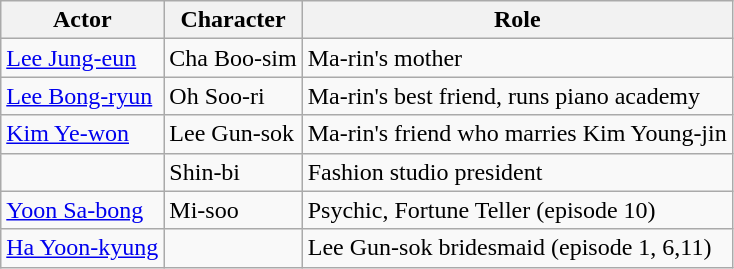<table class="wikitable">
<tr>
<th>Actor</th>
<th>Character</th>
<th>Role</th>
</tr>
<tr>
<td><a href='#'>Lee Jung-eun</a></td>
<td>Cha Boo-sim</td>
<td>Ma-rin's mother</td>
</tr>
<tr>
<td><a href='#'>Lee Bong-ryun</a></td>
<td>Oh Soo-ri</td>
<td>Ma-rin's best friend, runs piano academy</td>
</tr>
<tr>
<td><a href='#'>Kim Ye-won</a></td>
<td>Lee Gun-sok</td>
<td>Ma-rin's friend who marries Kim Young-jin</td>
</tr>
<tr>
<td></td>
<td>Shin-bi</td>
<td>Fashion studio president</td>
</tr>
<tr>
<td><a href='#'>Yoon Sa-bong</a></td>
<td>Mi-soo</td>
<td>Psychic, Fortune Teller (episode 10)</td>
</tr>
<tr>
<td><a href='#'>Ha Yoon-kyung</a></td>
<td></td>
<td>Lee Gun-sok bridesmaid (episode 1, 6,11)</td>
</tr>
</table>
